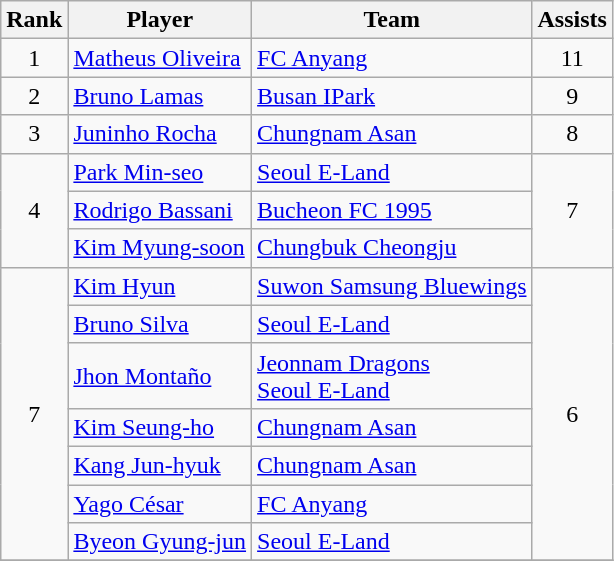<table class="wikitable">
<tr>
<th>Rank</th>
<th>Player</th>
<th>Team</th>
<th>Assists</th>
</tr>
<tr>
<td align=center>1</td>
<td> <a href='#'>Matheus Oliveira</a></td>
<td><a href='#'>FC Anyang</a></td>
<td align=center>11</td>
</tr>
<tr>
<td align=center>2</td>
<td> <a href='#'>Bruno Lamas</a></td>
<td><a href='#'>Busan IPark</a></td>
<td align=center>9</td>
</tr>
<tr>
<td align=center>3</td>
<td> <a href='#'>Juninho Rocha</a></td>
<td><a href='#'>Chungnam Asan</a></td>
<td align=center>8</td>
</tr>
<tr>
<td align=center rowspan=3>4</td>
<td> <a href='#'>Park Min-seo</a></td>
<td><a href='#'>Seoul E-Land</a></td>
<td align=center rowspan=3>7</td>
</tr>
<tr>
<td> <a href='#'>Rodrigo Bassani</a></td>
<td><a href='#'>Bucheon FC 1995</a></td>
</tr>
<tr>
<td> <a href='#'>Kim Myung-soon</a></td>
<td><a href='#'>Chungbuk Cheongju</a></td>
</tr>
<tr>
<td align=center rowspan=7>7</td>
<td> <a href='#'>Kim Hyun</a></td>
<td><a href='#'>Suwon Samsung Bluewings</a></td>
<td align=center rowspan=7>6</td>
</tr>
<tr>
<td> <a href='#'>Bruno Silva</a></td>
<td><a href='#'>Seoul E-Land</a></td>
</tr>
<tr>
<td> <a href='#'>Jhon Montaño</a></td>
<td><a href='#'>Jeonnam Dragons</a><br><a href='#'>Seoul E-Land</a></td>
</tr>
<tr>
<td> <a href='#'>Kim Seung-ho</a></td>
<td><a href='#'>Chungnam Asan</a></td>
</tr>
<tr>
<td> <a href='#'>Kang Jun-hyuk</a></td>
<td><a href='#'>Chungnam Asan</a></td>
</tr>
<tr>
<td> <a href='#'>Yago César</a></td>
<td><a href='#'>FC Anyang</a></td>
</tr>
<tr>
<td> <a href='#'>Byeon Gyung-jun</a></td>
<td><a href='#'>Seoul E-Land</a></td>
</tr>
<tr>
</tr>
</table>
